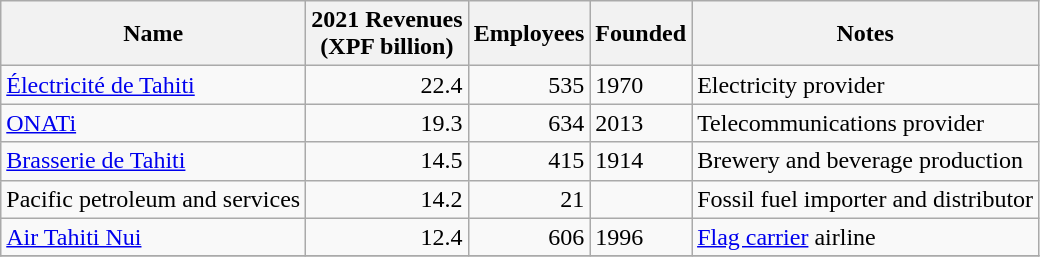<table class="wikitable sortable">
<tr>
<th>Name</th>
<th>2021 Revenues<br>(XPF billion)</th>
<th>Employees</th>
<th>Founded</th>
<th>Notes</th>
</tr>
<tr>
<td><a href='#'>Électricité de Tahiti</a></td>
<td align="right">22.4</td>
<td align="right">535</td>
<td>1970</td>
<td>Electricity provider</td>
</tr>
<tr>
<td><a href='#'>ONATi</a></td>
<td align="right">19.3</td>
<td align="right">634</td>
<td>2013</td>
<td>Telecommunications provider</td>
</tr>
<tr>
<td><a href='#'>Brasserie de Tahiti</a></td>
<td align="right">14.5</td>
<td align="right">415</td>
<td>1914</td>
<td>Brewery and beverage production</td>
</tr>
<tr>
<td>Pacific petroleum and services</td>
<td align="right">14.2</td>
<td align="right">21</td>
<td></td>
<td>Fossil fuel importer and distributor</td>
</tr>
<tr>
<td><a href='#'>Air Tahiti Nui</a></td>
<td align="right">12.4</td>
<td align="right">606</td>
<td>1996</td>
<td><a href='#'>Flag carrier</a> airline</td>
</tr>
<tr>
</tr>
</table>
